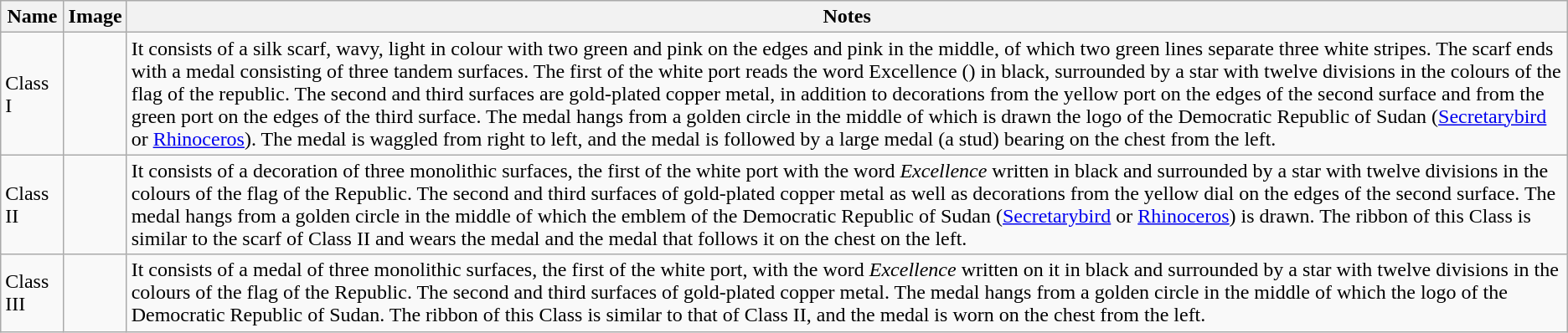<table class="wikitable sortable">
<tr>
<th>Name</th>
<th>Image</th>
<th>Notes</th>
</tr>
<tr>
<td>Class I</td>
<td></td>
<td>It consists of a silk scarf, wavy, light in colour with two green and pink on the edges and pink in the middle, of which two green lines separate three white stripes. The scarf ends with a medal consisting of three tandem surfaces. The first of the white port reads the word Excellence () in black, surrounded by a star with twelve divisions in the colours of the flag of the republic. The second and third surfaces are gold-plated copper metal, in addition to decorations from the yellow port on the edges of the second surface and from the green port on the edges of the third surface. The medal hangs from a golden circle in the middle of which is drawn the logo of the Democratic Republic of Sudan (<a href='#'>Secretarybird</a> or <a href='#'>Rhinoceros</a>). The medal is waggled from right to left, and the medal is followed by a large medal (a stud) bearing on the chest from the left.</td>
</tr>
<tr>
<td>Class II</td>
<td></td>
<td>It consists of a decoration of three monolithic surfaces, the first of the white port with the word <em>Excellence</em> written in black and surrounded by a star with twelve divisions in the colours of the flag of the Republic. The second and third surfaces of gold-plated copper metal as well as decorations from the yellow dial on the edges of the second surface. The medal hangs from a golden circle in the middle of which the emblem of the Democratic Republic of Sudan (<a href='#'>Secretarybird</a> or <a href='#'>Rhinoceros</a>) is drawn. The ribbon of this Class is similar to the scarf of Class II and wears the medal and the medal that follows it on the chest on the left.</td>
</tr>
<tr>
<td>Class III</td>
<td></td>
<td>It consists of a medal of three monolithic surfaces, the first of the white port, with the word <em>Excellence</em> written on it in black and surrounded by a star with twelve divisions in the colours of the flag of the Republic. The second and third surfaces of gold-plated copper metal. The medal hangs from a golden circle in the middle of which the logo of the Democratic Republic of Sudan. The ribbon of this Class is similar to that of Class II, and the medal is worn on the chest from the left.</td>
</tr>
</table>
